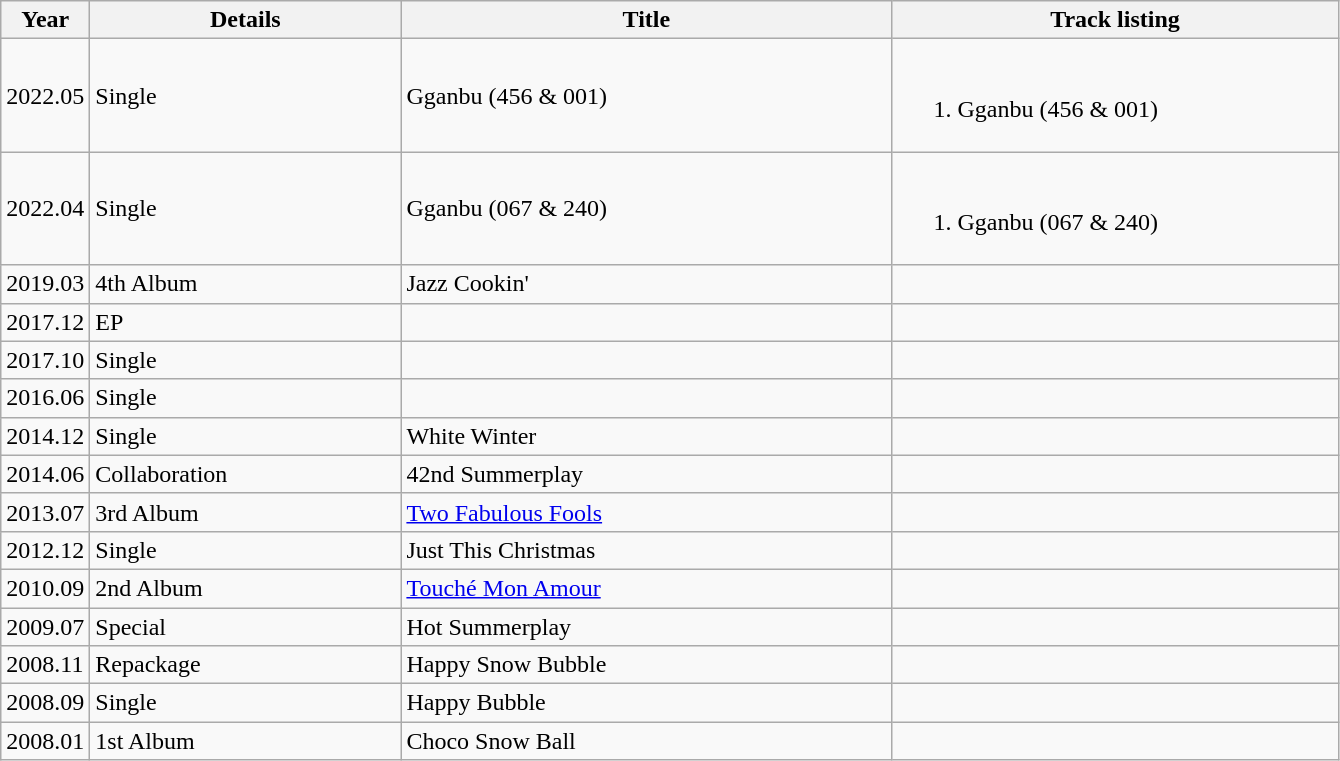<table class="wikitable">
<tr>
<th style="width:50px;">Year</th>
<th style="width:200px;">Details</th>
<th style="width:320px;">Title</th>
<th style="width:290px;">Track listing</th>
</tr>
<tr>
<td>2022.05</td>
<td>Single</td>
<td>Gganbu (456 & 001)</td>
<td><br><ol><li>Gganbu (456 & 001)</li></ol></td>
</tr>
<tr>
<td>2022.04</td>
<td>Single</td>
<td>Gganbu (067 & 240)</td>
<td><br><ol><li>Gganbu (067 & 240)</li></ol></td>
</tr>
<tr>
<td>2019.03</td>
<td>4th Album</td>
<td>Jazz Cookin'</td>
<td style="font-size: 85%;"></td>
</tr>
<tr>
<td>2017.12</td>
<td>EP</td>
<td></td>
<td style="font-size: 85%;"></td>
</tr>
<tr>
<td>2017.10</td>
<td>Single</td>
<td></td>
<td style="font-size: 85%;"></td>
</tr>
<tr>
<td>2016.06</td>
<td>Single</td>
<td></td>
<td style="font-size: 85%;"></td>
</tr>
<tr>
<td>2014.12</td>
<td>Single</td>
<td>White Winter</td>
<td style="font-size: 85%;"></td>
</tr>
<tr>
<td>2014.06</td>
<td>Collaboration</td>
<td>42nd Summerplay</td>
<td style="font-size: 85%;"></td>
</tr>
<tr>
<td>2013.07</td>
<td>3rd Album</td>
<td><a href='#'>Two Fabulous Fools</a></td>
<td style="font-size: 85%;"></td>
</tr>
<tr>
<td>2012.12</td>
<td>Single</td>
<td>Just This Christmas</td>
<td style="font-size: 85%;"></td>
</tr>
<tr>
<td>2010.09</td>
<td>2nd Album</td>
<td><a href='#'>Touché Mon Amour</a></td>
<td style="font-size: 85%;"></td>
</tr>
<tr>
<td>2009.07</td>
<td>Special</td>
<td>Hot Summerplay</td>
<td style="font-size: 85%;"></td>
</tr>
<tr>
<td>2008.11</td>
<td>Repackage</td>
<td>Happy Snow Bubble</td>
<td style="font-size: 85%;"></td>
</tr>
<tr>
<td>2008.09</td>
<td>Single</td>
<td>Happy Bubble</td>
<td style="font-size: 85%;"></td>
</tr>
<tr>
<td>2008.01</td>
<td>1st Album</td>
<td>Choco Snow Ball</td>
<td style="font-size: 85%;"></td>
</tr>
</table>
